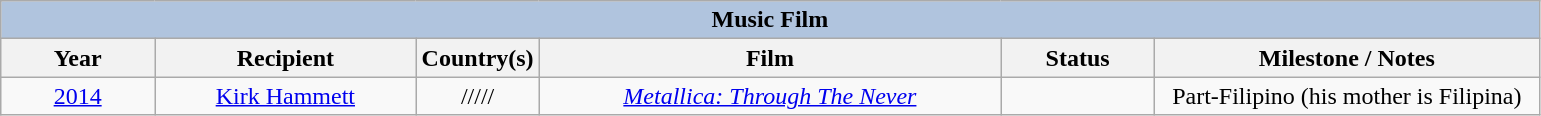<table class="wikitable" style="text-align: center">
<tr>
<th colspan="6" style="background:#B0C4DE;">Music Film</th>
</tr>
<tr>
<th width="10%">Year</th>
<th width="17%">Recipient</th>
<th width="8%">Country(s)</th>
<th width="30%">Film</th>
<th width="10%">Status</th>
<th width="25%">Milestone / Notes</th>
</tr>
<tr>
<td><a href='#'>2014</a><br></td>
<td><a href='#'>Kirk Hammett</a></td>
<td>/////</td>
<td><em><a href='#'>Metallica: Through The Never</a></em></td>
<td></td>
<td>Part-Filipino (his mother is Filipina)</td>
</tr>
</table>
